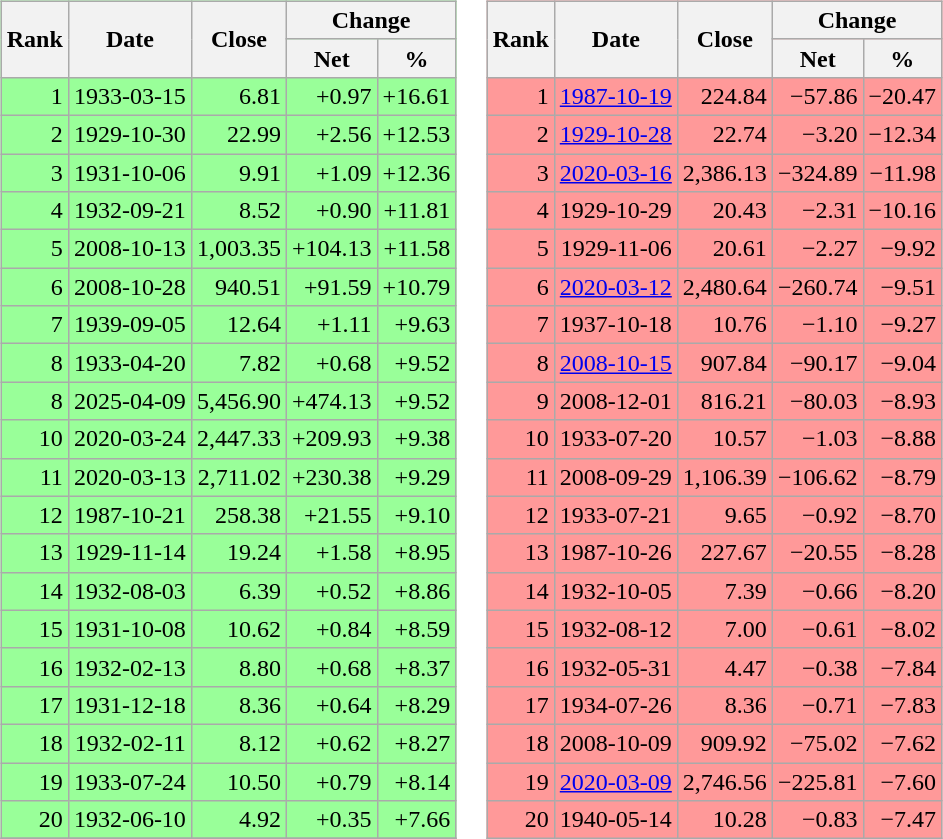<table>
<tr>
<td><br><table class="wikitable sortable" style="background:#9f9;text-align:right">
<tr>
<th rowspan=2>Rank</th>
<th rowspan=2>Date</th>
<th rowspan=2>Close</th>
<th colspan=2>Change</th>
</tr>
<tr>
<th>Net</th>
<th>%</th>
</tr>
<tr>
<td>1</td>
<td>1933-03-15</td>
<td>6.81</td>
<td>+0.97</td>
<td>+16.61</td>
</tr>
<tr>
<td>2</td>
<td>1929-10-30</td>
<td>22.99</td>
<td>+2.56</td>
<td>+12.53</td>
</tr>
<tr>
<td>3</td>
<td>1931-10-06</td>
<td>9.91</td>
<td>+1.09</td>
<td>+12.36</td>
</tr>
<tr>
<td>4</td>
<td>1932-09-21</td>
<td>8.52</td>
<td>+0.90</td>
<td>+11.81</td>
</tr>
<tr>
<td>5</td>
<td>2008-10-13</td>
<td>1,003.35</td>
<td>+104.13</td>
<td>+11.58</td>
</tr>
<tr>
<td>6</td>
<td>2008-10-28</td>
<td>940.51</td>
<td>+91.59</td>
<td>+10.79</td>
</tr>
<tr>
<td>7</td>
<td>1939-09-05</td>
<td>12.64</td>
<td>+1.11</td>
<td>+9.63</td>
</tr>
<tr>
<td>8</td>
<td>1933-04-20</td>
<td>7.82</td>
<td>+0.68</td>
<td>+9.52</td>
</tr>
<tr>
<td>8</td>
<td>2025-04-09</td>
<td>5,456.90</td>
<td>+474.13</td>
<td>+9.52</td>
</tr>
<tr>
<td>10</td>
<td>2020-03-24</td>
<td>2,447.33</td>
<td>+209.93</td>
<td>+9.38</td>
</tr>
<tr>
<td>11</td>
<td>2020-03-13</td>
<td>2,711.02</td>
<td>+230.38</td>
<td>+9.29</td>
</tr>
<tr>
<td>12</td>
<td>1987-10-21</td>
<td>258.38</td>
<td>+21.55</td>
<td>+9.10</td>
</tr>
<tr>
<td>13</td>
<td>1929-11-14</td>
<td>19.24</td>
<td>+1.58</td>
<td>+8.95</td>
</tr>
<tr>
<td>14</td>
<td>1932-08-03</td>
<td>6.39</td>
<td>+0.52</td>
<td>+8.86</td>
</tr>
<tr>
<td>15</td>
<td>1931-10-08</td>
<td>10.62</td>
<td>+0.84</td>
<td>+8.59</td>
</tr>
<tr>
<td>16</td>
<td>1932-02-13</td>
<td>8.80</td>
<td>+0.68</td>
<td>+8.37</td>
</tr>
<tr>
<td>17</td>
<td>1931-12-18</td>
<td>8.36</td>
<td>+0.64</td>
<td>+8.29</td>
</tr>
<tr>
<td>18</td>
<td>1932-02-11</td>
<td>8.12</td>
<td>+0.62</td>
<td>+8.27</td>
</tr>
<tr>
<td>19</td>
<td>1933-07-24</td>
<td>10.50</td>
<td>+0.79</td>
<td>+8.14</td>
</tr>
<tr>
<td>20</td>
<td>1932-06-10</td>
<td>4.92</td>
<td>+0.35</td>
<td>+7.66</td>
</tr>
<tr>
</tr>
</table>
</td>
<td><br><table class="wikitable sortable" style="background:#f99;text-align:right">
<tr>
<th rowspan=2>Rank</th>
<th rowspan=2>Date</th>
<th rowspan=2>Close</th>
<th colspan=2>Change</th>
</tr>
<tr>
<th>Net</th>
<th>%</th>
</tr>
<tr>
<td>1</td>
<td><a href='#'> 1987-10-19</a></td>
<td>224.84</td>
<td>−57.86</td>
<td>−20.47</td>
</tr>
<tr>
<td>2</td>
<td><a href='#'>1929-10-28</a></td>
<td>22.74</td>
<td>−3.20</td>
<td>−12.34</td>
</tr>
<tr>
<td>3</td>
<td><a href='#'>2020-03-16</a></td>
<td>2,386.13</td>
<td>−324.89</td>
<td>−11.98</td>
</tr>
<tr>
<td>4</td>
<td>1929-10-29</td>
<td>20.43</td>
<td>−2.31</td>
<td>−10.16</td>
</tr>
<tr>
<td>5</td>
<td>1929-11-06</td>
<td>20.61</td>
<td>−2.27</td>
<td>−9.92</td>
</tr>
<tr>
<td>6</td>
<td><a href='#'> 2020-03-12</a></td>
<td>2,480.64</td>
<td>−260.74</td>
<td>−9.51</td>
</tr>
<tr>
<td>7</td>
<td>1937-10-18</td>
<td>10.76</td>
<td>−1.10</td>
<td>−9.27</td>
</tr>
<tr>
<td>8</td>
<td><a href='#'>2008-10-15</a></td>
<td>907.84</td>
<td>−90.17</td>
<td>−9.04</td>
</tr>
<tr>
<td>9</td>
<td>2008-12-01</td>
<td>816.21</td>
<td>−80.03</td>
<td>−8.93</td>
</tr>
<tr>
<td>10</td>
<td>1933-07-20</td>
<td>10.57</td>
<td>−1.03</td>
<td>−8.88</td>
</tr>
<tr>
<td>11</td>
<td>2008-09-29</td>
<td>1,106.39</td>
<td>−106.62</td>
<td>−8.79</td>
</tr>
<tr>
<td>12</td>
<td>1933-07-21</td>
<td>9.65</td>
<td>−0.92</td>
<td>−8.70</td>
</tr>
<tr>
<td>13</td>
<td>1987-10-26</td>
<td>227.67</td>
<td>−20.55</td>
<td>−8.28</td>
</tr>
<tr>
<td>14</td>
<td>1932-10-05</td>
<td>7.39</td>
<td>−0.66</td>
<td>−8.20</td>
</tr>
<tr>
<td>15</td>
<td>1932-08-12</td>
<td>7.00</td>
<td>−0.61</td>
<td>−8.02</td>
</tr>
<tr>
<td>16</td>
<td>1932-05-31</td>
<td>4.47</td>
<td>−0.38</td>
<td>−7.84</td>
</tr>
<tr>
<td>17</td>
<td>1934-07-26</td>
<td>8.36</td>
<td>−0.71</td>
<td>−7.83</td>
</tr>
<tr>
<td>18</td>
<td>2008-10-09</td>
<td>909.92</td>
<td>−75.02</td>
<td>−7.62</td>
</tr>
<tr>
<td>19</td>
<td><a href='#'> 2020-03-09</a></td>
<td>2,746.56</td>
<td>−225.81</td>
<td>−7.60</td>
</tr>
<tr>
<td>20</td>
<td>1940-05-14</td>
<td>10.28</td>
<td>−0.83</td>
<td>−7.47</td>
</tr>
</table>
</td>
</tr>
</table>
